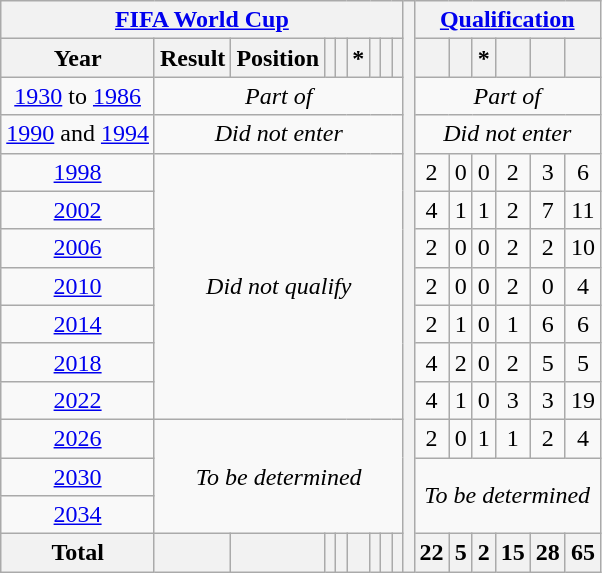<table class="wikitable" style="text-align: center;">
<tr>
<th colspan=9><a href='#'>FIFA World Cup</a></th>
<th rowspan=28></th>
<th colspan=6><a href='#'>Qualification</a></th>
</tr>
<tr>
<th>Year</th>
<th>Result</th>
<th>Position</th>
<th></th>
<th></th>
<th>*</th>
<th></th>
<th></th>
<th></th>
<th></th>
<th></th>
<th>*</th>
<th></th>
<th></th>
<th></th>
</tr>
<tr>
<td><a href='#'>1930</a> to <a href='#'>1986</a></td>
<td colspan=8><em>Part of </em></td>
<td colspan=6><em>Part of </em></td>
</tr>
<tr>
<td><a href='#'>1990</a> and <a href='#'>1994</a></td>
<td colspan=8><em>Did not enter</em></td>
<td colspan=6><em>Did not enter</em></td>
</tr>
<tr>
<td> <a href='#'>1998</a></td>
<td colspan=8 rowspan=7><em>Did not qualify</em></td>
<td>2</td>
<td>0</td>
<td>0</td>
<td>2</td>
<td>3</td>
<td>6</td>
</tr>
<tr>
<td>  <a href='#'>2002</a></td>
<td>4</td>
<td>1</td>
<td>1</td>
<td>2</td>
<td>7</td>
<td>11</td>
</tr>
<tr>
<td> <a href='#'>2006</a></td>
<td>2</td>
<td>0</td>
<td>0</td>
<td>2</td>
<td>2</td>
<td>10</td>
</tr>
<tr>
<td> <a href='#'>2010</a></td>
<td>2</td>
<td>0</td>
<td>0</td>
<td>2</td>
<td>0</td>
<td>4</td>
</tr>
<tr>
<td> <a href='#'>2014</a></td>
<td>2</td>
<td>1</td>
<td>0</td>
<td>1</td>
<td>6</td>
<td>6</td>
</tr>
<tr>
<td> <a href='#'>2018</a></td>
<td>4</td>
<td>2</td>
<td>0</td>
<td>2</td>
<td>5</td>
<td>5</td>
</tr>
<tr>
<td> <a href='#'>2022</a></td>
<td>4</td>
<td>1</td>
<td>0</td>
<td>3</td>
<td>3</td>
<td>19</td>
</tr>
<tr>
<td>   <a href='#'>2026</a></td>
<td colspan=8 rowspan=3><em>To be determined</em></td>
<td>2</td>
<td>0</td>
<td>1</td>
<td>1</td>
<td>2</td>
<td>4</td>
</tr>
<tr>
<td>   <a href='#'>2030</a></td>
<td colspan=6 rowspan=2><em>To be determined</em></td>
</tr>
<tr>
<td> <a href='#'>2034</a></td>
</tr>
<tr>
<th>Total</th>
<th></th>
<th></th>
<th></th>
<th></th>
<th></th>
<th></th>
<th></th>
<th></th>
<th>22</th>
<th>5</th>
<th>2</th>
<th>15</th>
<th>28</th>
<th>65</th>
</tr>
</table>
